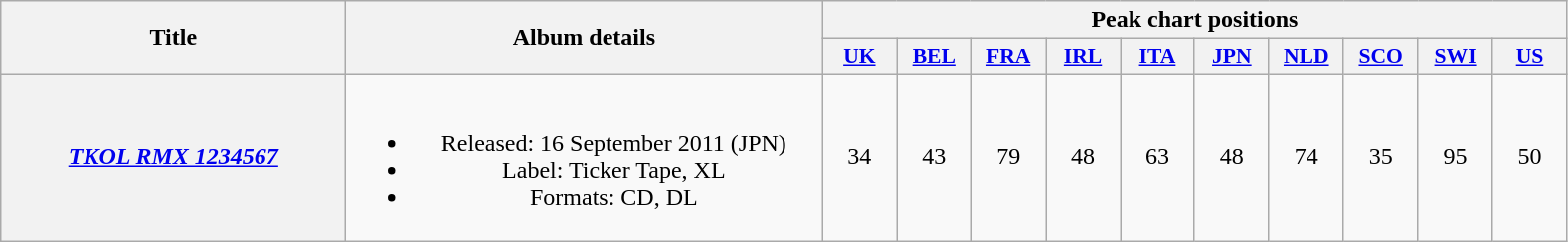<table class="wikitable plainrowheaders" style="text-align:center;">
<tr>
<th scope="col" rowspan="2" style="width:14em;">Title</th>
<th scope="col" rowspan="2" style="width:19.5em;">Album details</th>
<th scope="col" colspan="10">Peak chart positions</th>
</tr>
<tr>
<th scope="col" style="width:3em;font-size:90%;"><a href='#'>UK</a><br></th>
<th scope="col" style="width:3em;font-size:90%;"><a href='#'>BEL</a><br></th>
<th scope="col" style="width:3em;font-size:90%;"><a href='#'>FRA</a><br></th>
<th scope="col" style="width:3em;font-size:90%;"><a href='#'>IRL</a><br></th>
<th scope="col" style="width:3em;font-size:90%;"><a href='#'>ITA</a><br></th>
<th scope="col" style="width:3em;font-size:90%;"><a href='#'>JPN</a><br></th>
<th scope="col" style="width:3em;font-size:90%;"><a href='#'>NLD</a><br></th>
<th scope="col" style="width:3em;font-size:90%;"><a href='#'>SCO</a><br></th>
<th scope="col" style="width:3em;font-size:90%;"><a href='#'>SWI</a><br></th>
<th scope="col" style="width:3em;font-size:90%;"><a href='#'>US</a><br></th>
</tr>
<tr>
<th scope="row"><em><a href='#'>TKOL RMX 1234567</a></em></th>
<td><br><ul><li>Released: 16 September 2011 <span>(JPN)</span></li><li>Label: Ticker Tape, XL</li><li>Formats: CD, DL</li></ul></td>
<td>34</td>
<td>43</td>
<td>79</td>
<td>48</td>
<td>63</td>
<td>48</td>
<td>74</td>
<td>35</td>
<td>95</td>
<td>50</td>
</tr>
</table>
